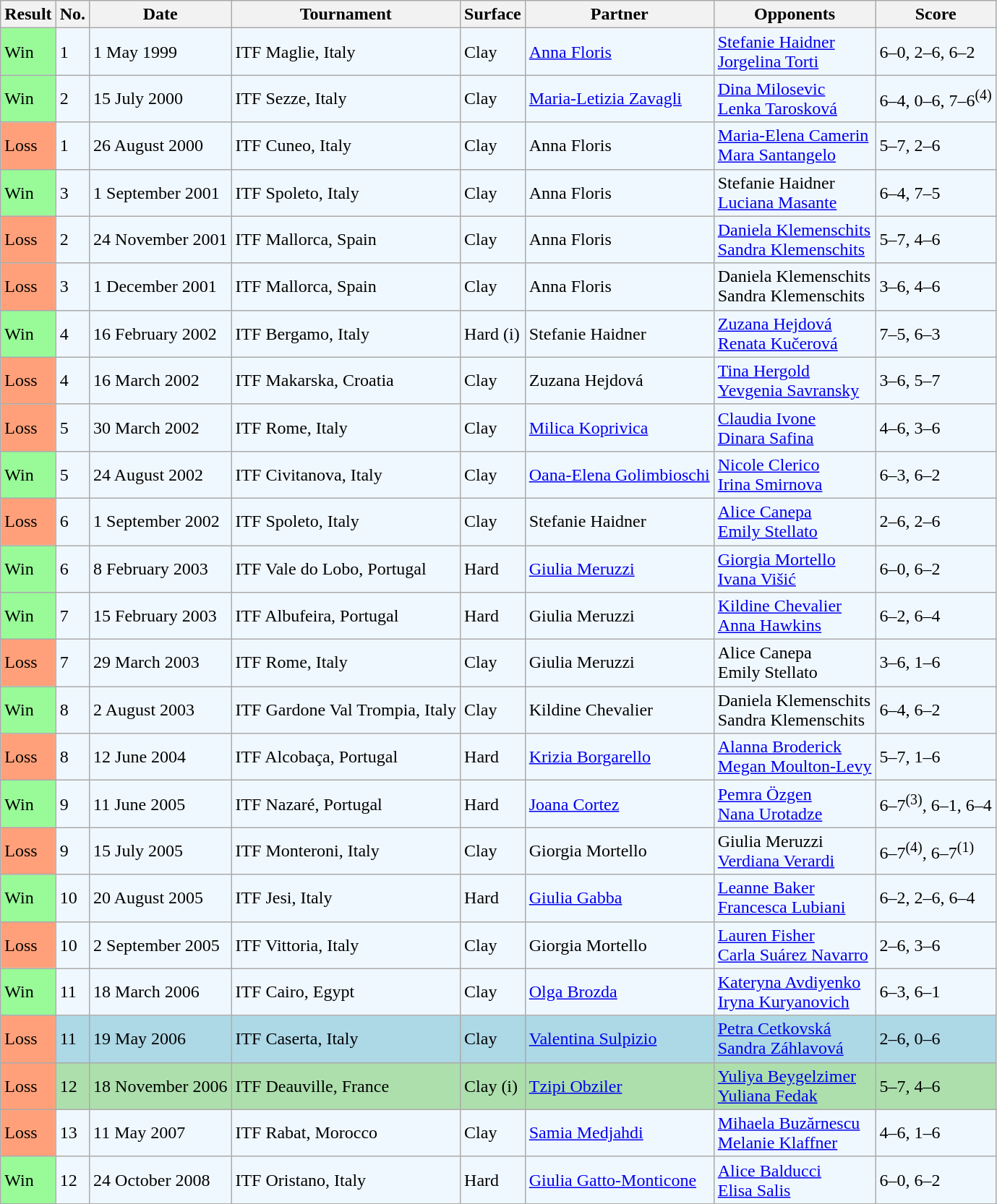<table class="sortable wikitable">
<tr>
<th>Result</th>
<th class="unsortable">No.</th>
<th>Date</th>
<th>Tournament</th>
<th>Surface</th>
<th>Partner</th>
<th>Opponents</th>
<th class="unsortable">Score</th>
</tr>
<tr style="background:#f0f8ff;">
<td style="background:#98fb98;">Win</td>
<td>1</td>
<td>1 May 1999</td>
<td>ITF Maglie, Italy</td>
<td>Clay</td>
<td> <a href='#'>Anna Floris</a></td>
<td> <a href='#'>Stefanie Haidner</a> <br>  <a href='#'>Jorgelina Torti</a></td>
<td>6–0, 2–6, 6–2</td>
</tr>
<tr style="background:#f0f8ff;">
<td style="background:#98fb98;">Win</td>
<td>2</td>
<td>15 July 2000</td>
<td>ITF Sezze, Italy</td>
<td>Clay</td>
<td> <a href='#'>Maria-Letizia Zavagli</a></td>
<td> <a href='#'>Dina Milosevic</a> <br>  <a href='#'>Lenka Tarosková</a></td>
<td>6–4, 0–6, 7–6<sup>(4)</sup></td>
</tr>
<tr style="background:#f0f8ff;">
<td style="background:#ffa07a;">Loss</td>
<td>1</td>
<td>26 August 2000</td>
<td>ITF Cuneo, Italy</td>
<td>Clay</td>
<td> Anna Floris</td>
<td> <a href='#'>Maria-Elena Camerin</a> <br>  <a href='#'>Mara Santangelo</a></td>
<td>5–7, 2–6</td>
</tr>
<tr style="background:#f0f8ff;">
<td style="background:#98fb98;">Win</td>
<td>3</td>
<td>1 September 2001</td>
<td>ITF Spoleto, Italy</td>
<td>Clay</td>
<td> Anna Floris</td>
<td> Stefanie Haidner <br>  <a href='#'>Luciana Masante</a></td>
<td>6–4, 7–5</td>
</tr>
<tr style="background:#f0f8ff;">
<td style="background:#ffa07a;">Loss</td>
<td>2</td>
<td>24 November 2001</td>
<td>ITF Mallorca, Spain</td>
<td>Clay</td>
<td> Anna Floris</td>
<td> <a href='#'>Daniela Klemenschits</a> <br>  <a href='#'>Sandra Klemenschits</a></td>
<td>5–7, 4–6</td>
</tr>
<tr style="background:#f0f8ff;">
<td style="background:#ffa07a;">Loss</td>
<td>3</td>
<td>1 December 2001</td>
<td>ITF Mallorca, Spain</td>
<td>Clay</td>
<td> Anna Floris</td>
<td> Daniela Klemenschits <br>  Sandra Klemenschits</td>
<td>3–6, 4–6</td>
</tr>
<tr style="background:#f0f8ff;">
<td style="background:#98fb98;">Win</td>
<td>4</td>
<td>16 February 2002</td>
<td>ITF Bergamo, Italy</td>
<td>Hard (i)</td>
<td> Stefanie Haidner</td>
<td> <a href='#'>Zuzana Hejdová</a> <br>  <a href='#'>Renata Kučerová</a></td>
<td>7–5, 6–3</td>
</tr>
<tr style="background:#f0f8ff;">
<td style="background:#ffa07a;">Loss</td>
<td>4</td>
<td>16 March 2002</td>
<td>ITF Makarska, Croatia</td>
<td>Clay</td>
<td> Zuzana Hejdová</td>
<td> <a href='#'>Tina Hergold</a> <br>  <a href='#'>Yevgenia Savransky</a></td>
<td>3–6, 5–7</td>
</tr>
<tr style="background:#f0f8ff;">
<td style="background:#ffa07a;">Loss</td>
<td>5</td>
<td>30 March 2002</td>
<td>ITF Rome, Italy</td>
<td>Clay</td>
<td> <a href='#'>Milica Koprivica</a></td>
<td> <a href='#'>Claudia Ivone</a> <br>  <a href='#'>Dinara Safina</a></td>
<td>4–6, 3–6</td>
</tr>
<tr style="background:#f0f8ff;">
<td style="background:#98fb98;">Win</td>
<td>5</td>
<td>24 August 2002</td>
<td>ITF Civitanova, Italy</td>
<td>Clay</td>
<td> <a href='#'>Oana-Elena Golimbioschi</a></td>
<td> <a href='#'>Nicole Clerico</a> <br>  <a href='#'>Irina Smirnova</a></td>
<td>6–3, 6–2</td>
</tr>
<tr style="background:#f0f8ff;">
<td style="background:#ffa07a;">Loss</td>
<td>6</td>
<td>1 September 2002</td>
<td>ITF Spoleto, Italy</td>
<td>Clay</td>
<td> Stefanie Haidner</td>
<td> <a href='#'>Alice Canepa</a> <br>  <a href='#'>Emily Stellato</a></td>
<td>2–6, 2–6</td>
</tr>
<tr style="background:#f0f8ff;">
<td style="background:#98fb98;">Win</td>
<td>6</td>
<td>8 February 2003</td>
<td>ITF Vale do Lobo, Portugal</td>
<td>Hard</td>
<td> <a href='#'>Giulia Meruzzi</a></td>
<td> <a href='#'>Giorgia Mortello</a> <br>  <a href='#'>Ivana Višić</a></td>
<td>6–0, 6–2</td>
</tr>
<tr style="background:#f0f8ff;">
<td style="background:#98fb98;">Win</td>
<td>7</td>
<td>15 February 2003</td>
<td>ITF Albufeira, Portugal</td>
<td>Hard</td>
<td> Giulia Meruzzi</td>
<td> <a href='#'>Kildine Chevalier</a> <br>  <a href='#'>Anna Hawkins</a></td>
<td>6–2, 6–4</td>
</tr>
<tr style="background:#f0f8ff;">
<td style="background:#ffa07a;">Loss</td>
<td>7</td>
<td>29 March 2003</td>
<td>ITF Rome, Italy</td>
<td>Clay</td>
<td> Giulia Meruzzi</td>
<td> Alice Canepa <br>  Emily Stellato</td>
<td>3–6, 1–6</td>
</tr>
<tr style="background:#f0f8ff;">
<td style="background:#98fb98;">Win</td>
<td>8</td>
<td>2 August 2003</td>
<td>ITF Gardone Val Trompia, Italy</td>
<td>Clay</td>
<td> Kildine Chevalier</td>
<td> Daniela Klemenschits <br>  Sandra Klemenschits</td>
<td>6–4, 6–2</td>
</tr>
<tr style="background:#f0f8ff;">
<td style="background:#ffa07a;">Loss</td>
<td>8</td>
<td>12 June 2004</td>
<td>ITF Alcobaça, Portugal</td>
<td>Hard</td>
<td> <a href='#'>Krizia Borgarello</a></td>
<td> <a href='#'>Alanna Broderick</a> <br>  <a href='#'>Megan Moulton-Levy</a></td>
<td>5–7, 1–6</td>
</tr>
<tr style="background:#f0f8ff;">
<td style="background:#98fb98;">Win</td>
<td>9</td>
<td>11 June 2005</td>
<td>ITF Nazaré, Portugal</td>
<td>Hard</td>
<td> <a href='#'>Joana Cortez</a></td>
<td> <a href='#'>Pemra Özgen</a> <br>  <a href='#'>Nana Urotadze</a></td>
<td>6–7<sup>(3)</sup>, 6–1, 6–4</td>
</tr>
<tr style="background:#f0f8ff;">
<td style="background:#ffa07a;">Loss</td>
<td>9</td>
<td>15 July 2005</td>
<td>ITF Monteroni, Italy</td>
<td>Clay</td>
<td> Giorgia Mortello</td>
<td> Giulia Meruzzi <br>  <a href='#'>Verdiana Verardi</a></td>
<td>6–7<sup>(4)</sup>, 6–7<sup>(1)</sup></td>
</tr>
<tr style="background:#f0f8ff;">
<td style="background:#98fb98;">Win</td>
<td>10</td>
<td>20 August 2005</td>
<td>ITF Jesi, Italy</td>
<td>Hard</td>
<td> <a href='#'>Giulia Gabba</a></td>
<td> <a href='#'>Leanne Baker</a> <br>  <a href='#'>Francesca Lubiani</a></td>
<td>6–2, 2–6, 6–4</td>
</tr>
<tr style="background:#f0f8ff;">
<td style="background:#ffa07a;">Loss</td>
<td>10</td>
<td>2 September 2005</td>
<td>ITF Vittoria, Italy</td>
<td>Clay</td>
<td> Giorgia Mortello</td>
<td> <a href='#'>Lauren Fisher</a> <br>  <a href='#'>Carla Suárez Navarro</a></td>
<td>2–6, 3–6</td>
</tr>
<tr style="background:#f0f8ff;">
<td style="background:#98fb98;">Win</td>
<td>11</td>
<td>18 March 2006</td>
<td>ITF Cairo, Egypt</td>
<td>Clay</td>
<td> <a href='#'>Olga Brozda</a></td>
<td> <a href='#'>Kateryna Avdiyenko</a> <br>  <a href='#'>Iryna Kuryanovich</a></td>
<td>6–3, 6–1</td>
</tr>
<tr style="background:lightblue;">
<td style="background:#ffa07a;">Loss</td>
<td>11</td>
<td>19 May 2006</td>
<td>ITF Caserta, Italy</td>
<td>Clay</td>
<td> <a href='#'>Valentina Sulpizio</a></td>
<td> <a href='#'>Petra Cetkovská</a> <br>  <a href='#'>Sandra Záhlavová</a></td>
<td>2–6, 0–6</td>
</tr>
<tr style="background:#addfad;">
<td style="background:#ffa07a;">Loss</td>
<td>12</td>
<td>18 November 2006</td>
<td>ITF Deauville, France</td>
<td>Clay (i)</td>
<td> <a href='#'>Tzipi Obziler</a></td>
<td> <a href='#'>Yuliya Beygelzimer</a> <br>  <a href='#'>Yuliana Fedak</a></td>
<td>5–7, 4–6</td>
</tr>
<tr style="background:#f0f8ff;">
<td style="background:#ffa07a;">Loss</td>
<td>13</td>
<td>11 May 2007</td>
<td>ITF Rabat, Morocco</td>
<td>Clay</td>
<td> <a href='#'>Samia Medjahdi</a></td>
<td> <a href='#'>Mihaela Buzărnescu</a> <br>  <a href='#'>Melanie Klaffner</a></td>
<td>4–6, 1–6</td>
</tr>
<tr style="background:#f0f8ff;">
<td style="background:#98fb98;">Win</td>
<td>12</td>
<td>24 October 2008</td>
<td>ITF Oristano, Italy</td>
<td>Hard</td>
<td> <a href='#'>Giulia Gatto-Monticone</a></td>
<td> <a href='#'>Alice Balducci</a> <br>  <a href='#'>Elisa Salis</a></td>
<td>6–0, 6–2</td>
</tr>
</table>
